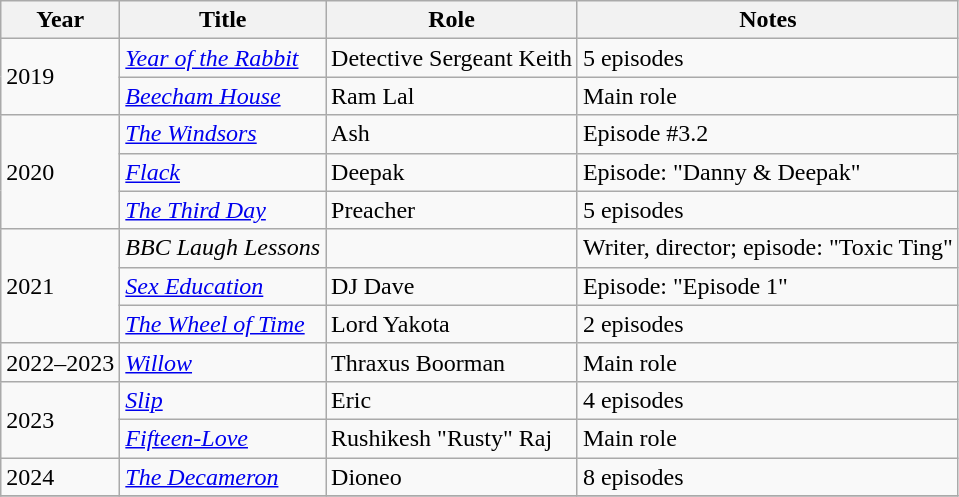<table class="wikitable sortable">
<tr>
<th>Year</th>
<th>Title</th>
<th>Role</th>
<th class="unsortable">Notes</th>
</tr>
<tr>
<td rowspan="2">2019</td>
<td><em><a href='#'>Year of the Rabbit</a></em></td>
<td>Detective Sergeant Keith</td>
<td>5 episodes</td>
</tr>
<tr>
<td><em><a href='#'>Beecham House</a></em></td>
<td>Ram Lal</td>
<td>Main role</td>
</tr>
<tr>
<td rowspan="3">2020</td>
<td><em><a href='#'>The Windsors</a></em></td>
<td>Ash</td>
<td>Episode #3.2</td>
</tr>
<tr>
<td><em><a href='#'>Flack</a></em></td>
<td>Deepak</td>
<td>Episode: "Danny & Deepak"</td>
</tr>
<tr>
<td><em><a href='#'>The Third Day</a></em></td>
<td>Preacher</td>
<td>5 episodes</td>
</tr>
<tr>
<td rowspan="3">2021</td>
<td><em>BBC Laugh Lessons</em></td>
<td></td>
<td>Writer, director; episode: "Toxic Ting"</td>
</tr>
<tr>
<td><em><a href='#'>Sex Education</a></em></td>
<td>DJ Dave</td>
<td>Episode: "Episode 1"</td>
</tr>
<tr>
<td><em><a href='#'>The Wheel of Time</a></em></td>
<td>Lord Yakota</td>
<td>2 episodes</td>
</tr>
<tr>
<td>2022–2023</td>
<td><em><a href='#'>Willow</a></em></td>
<td>Thraxus Boorman</td>
<td>Main role</td>
</tr>
<tr>
<td rowspan="2">2023</td>
<td><em><a href='#'>Slip</a></em></td>
<td>Eric</td>
<td>4 episodes</td>
</tr>
<tr>
<td><em><a href='#'>Fifteen-Love</a></em></td>
<td>Rushikesh "Rusty" Raj</td>
<td>Main role</td>
</tr>
<tr>
<td>2024</td>
<td><em><a href='#'>The Decameron</a></em></td>
<td>Dioneo</td>
<td>8 episodes</td>
</tr>
<tr>
</tr>
</table>
